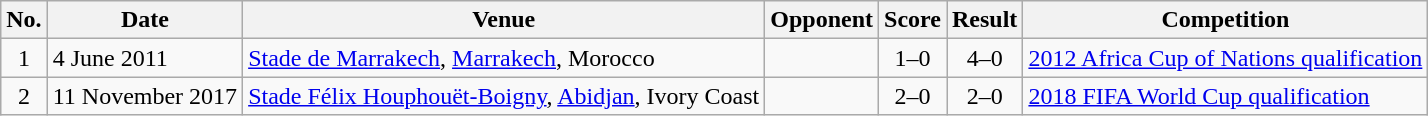<table class="wikitable sortable">
<tr>
<th scope="col">No.</th>
<th scope="col">Date</th>
<th scope="col">Venue</th>
<th scope="col">Opponent</th>
<th scope="col">Score</th>
<th scope="col">Result</th>
<th scope="col">Competition</th>
</tr>
<tr>
<td align="center">1</td>
<td>4 June 2011</td>
<td><a href='#'>Stade de Marrakech</a>, <a href='#'>Marrakech</a>, Morocco</td>
<td></td>
<td align="center">1–0</td>
<td align="center">4–0</td>
<td><a href='#'>2012 Africa Cup of Nations qualification</a></td>
</tr>
<tr>
<td align="center">2</td>
<td>11 November 2017</td>
<td><a href='#'>Stade Félix Houphouët-Boigny</a>, <a href='#'>Abidjan</a>, Ivory Coast</td>
<td></td>
<td align="center">2–0</td>
<td align="center">2–0</td>
<td><a href='#'>2018 FIFA World Cup qualification</a></td>
</tr>
</table>
